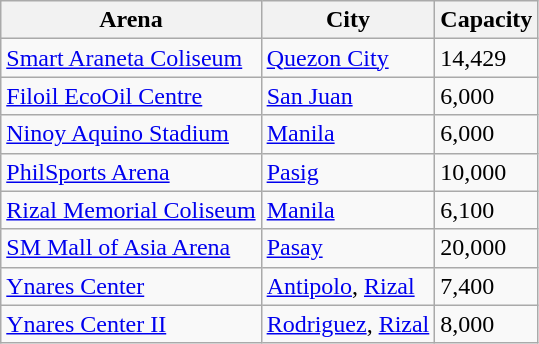<table class="wikitable">
<tr>
<th>Arena</th>
<th>City</th>
<th>Capacity</th>
</tr>
<tr>
<td><a href='#'>Smart Araneta Coliseum</a></td>
<td><a href='#'>Quezon City</a></td>
<td>14,429</td>
</tr>
<tr>
<td><a href='#'>Filoil EcoOil Centre</a></td>
<td><a href='#'>San Juan</a></td>
<td>6,000</td>
</tr>
<tr>
<td><a href='#'>Ninoy Aquino Stadium</a></td>
<td><a href='#'>Manila</a></td>
<td>6,000</td>
</tr>
<tr>
<td><a href='#'>PhilSports Arena</a></td>
<td><a href='#'>Pasig</a></td>
<td>10,000</td>
</tr>
<tr>
<td><a href='#'>Rizal Memorial Coliseum</a></td>
<td><a href='#'>Manila</a></td>
<td>6,100</td>
</tr>
<tr>
<td><a href='#'>SM Mall of Asia Arena</a></td>
<td><a href='#'>Pasay</a></td>
<td>20,000</td>
</tr>
<tr>
<td><a href='#'>Ynares Center</a></td>
<td><a href='#'>Antipolo</a>, <a href='#'>Rizal</a></td>
<td>7,400</td>
</tr>
<tr>
<td><a href='#'>Ynares Center II</a></td>
<td><a href='#'>Rodriguez</a>, <a href='#'>Rizal</a></td>
<td>8,000</td>
</tr>
</table>
